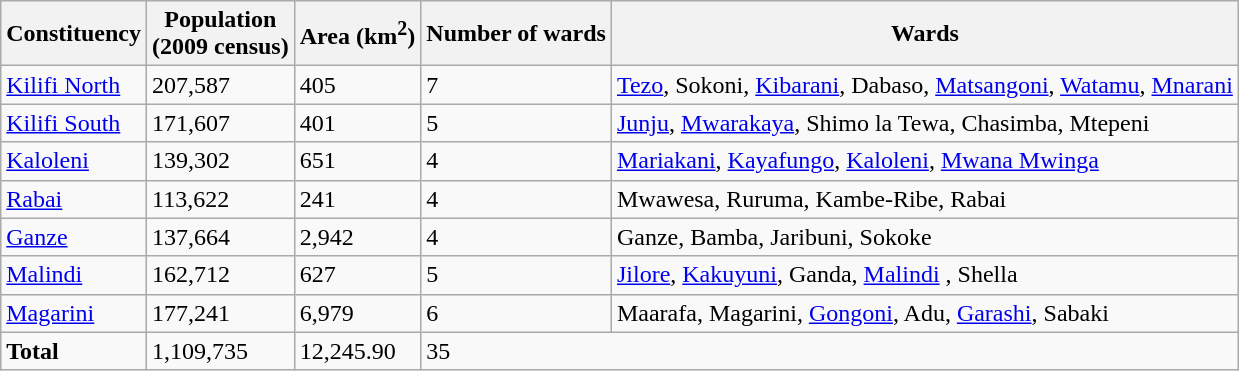<table class="wikitable sortable">
<tr>
<th>Constituency</th>
<th>Population<br>(2009 census)</th>
<th>Area (km<sup>2</sup>)</th>
<th>Number of wards</th>
<th>Wards</th>
</tr>
<tr>
<td><a href='#'>Kilifi North</a></td>
<td>207,587</td>
<td>405</td>
<td>7</td>
<td><a href='#'>Tezo</a>, Sokoni, <a href='#'>Kibarani</a>, Dabaso, <a href='#'>Matsangoni</a>, <a href='#'>Watamu</a>, <a href='#'>Mnarani</a></td>
</tr>
<tr>
<td><a href='#'>Kilifi South</a></td>
<td>171,607</td>
<td>401</td>
<td>5</td>
<td><a href='#'>Junju</a>, <a href='#'>Mwarakaya</a>, Shimo la Tewa, Chasimba, Mtepeni</td>
</tr>
<tr>
<td><a href='#'>Kaloleni</a></td>
<td>139,302</td>
<td>651</td>
<td>4</td>
<td><a href='#'>Mariakani</a>, <a href='#'>Kayafungo</a>, <a href='#'>Kaloleni</a>, <a href='#'>Mwana Mwinga</a></td>
</tr>
<tr>
<td><a href='#'>Rabai</a></td>
<td>113,622</td>
<td>241</td>
<td>4</td>
<td>Mwawesa, Ruruma, Kambe-Ribe, Rabai</td>
</tr>
<tr>
<td><a href='#'>Ganze</a></td>
<td>137,664</td>
<td>2,942</td>
<td>4</td>
<td>Ganze, Bamba, Jaribuni, Sokoke</td>
</tr>
<tr>
<td><a href='#'>Malindi</a></td>
<td>162,712</td>
<td>627</td>
<td>5</td>
<td><a href='#'>Jilore</a>, <a href='#'>Kakuyuni</a>, Ganda, <a href='#'>Malindi</a> , Shella</td>
</tr>
<tr>
<td><a href='#'>Magarini</a></td>
<td>177,241</td>
<td>6,979</td>
<td>6</td>
<td>Maarafa, Magarini, <a href='#'>Gongoni</a>, Adu, <a href='#'>Garashi</a>, Sabaki</td>
</tr>
<tr class="sortbottom">
<td><strong>Total</strong></td>
<td>1,109,735</td>
<td>12,245.90</td>
<td colspan="2">35</td>
</tr>
</table>
